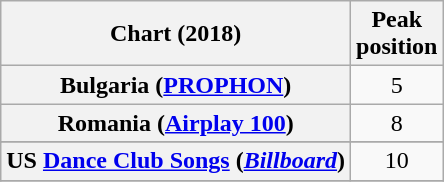<table class="wikitable sortable plainrowheaders" style="text-align:center">
<tr>
<th>Chart (2018)</th>
<th>Peak<br>position</th>
</tr>
<tr>
<th scope="row">Bulgaria (<a href='#'>PROPHON</a>)</th>
<td>5</td>
</tr>
<tr>
<th scope="row">Romania (<a href='#'>Airplay 100</a>)</th>
<td>8</td>
</tr>
<tr>
</tr>
<tr>
</tr>
<tr>
<th scope="row">US <a href='#'>Dance Club Songs</a> (<em><a href='#'>Billboard</a></em>)</th>
<td>10</td>
</tr>
<tr>
</tr>
</table>
